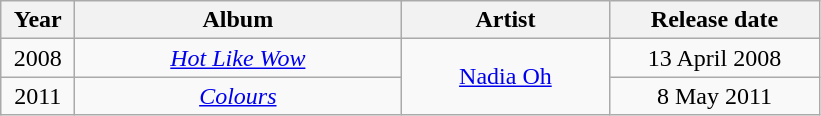<table class="wikitable" style="text-align:center;">
<tr>
<th rowspan="1" width="42">Year</th>
<th rowspan="1" width="210">Album</th>
<th rowspan="1" width="132">Artist</th>
<th rowspan="1" width="132">Release date</th>
</tr>
<tr>
<td>2008</td>
<td><em><a href='#'>Hot Like Wow</a></em></td>
<td rowspan="2"><a href='#'>Nadia Oh</a></td>
<td>13 April 2008</td>
</tr>
<tr>
<td>2011</td>
<td><em><a href='#'>Colours</a></em></td>
<td>8 May 2011</td>
</tr>
</table>
